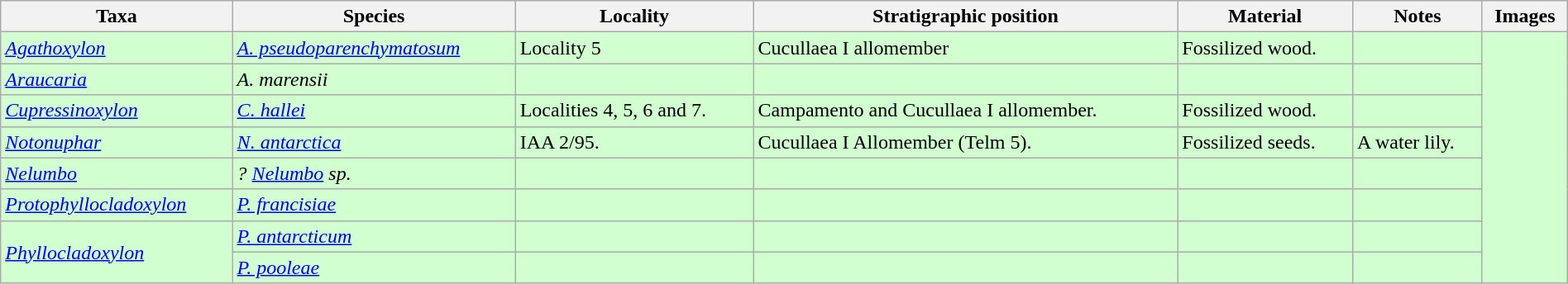<table class="wikitable sortable" align="center" width="100%">
<tr>
<th>Taxa</th>
<th>Species</th>
<th>Locality</th>
<th>Stratigraphic position</th>
<th>Material</th>
<th>Notes</th>
<th>Images</th>
</tr>
<tr style="background:#D1FFCF;">
<td><em><a href='#'>Agathoxylon</a></em></td>
<td><em><a href='#'>A. pseudoparenchymatosum</a></em></td>
<td>Locality 5</td>
<td>Cucullaea I allomember</td>
<td>Fossilized wood.</td>
<td></td>
<td rowspan = "8"></td>
</tr>
<tr style="background:#D1FFCF;">
<td><em><a href='#'>Araucaria</a></em></td>
<td><em>A. marensii</em></td>
<td></td>
<td></td>
<td></td>
<td></td>
</tr>
<tr style="background:#D1FFCF;">
<td><em><a href='#'>Cupressinoxylon</a></em></td>
<td><em><a href='#'>C. hallei</a></em></td>
<td>Localities 4, 5, 6 and 7.</td>
<td>Campamento and Cucullaea I allomember.</td>
<td>Fossilized wood.</td>
<td></td>
</tr>
<tr style="background:#D1FFCF;">
<td><em><a href='#'>Notonuphar</a></em></td>
<td><em><a href='#'>N. antarctica</a></em></td>
<td>IAA 2/95.</td>
<td>Cucullaea I Allomember (Telm 5).</td>
<td>Fossilized seeds.</td>
<td>A water lily.</td>
</tr>
<tr style="background:#D1FFCF;">
<td><em><a href='#'>Nelumbo</a></em></td>
<td><em>? <a href='#'>Nelumbo</a> sp.</em></td>
<td></td>
<td></td>
<td></td>
<td></td>
</tr>
<tr style="background:#D1FFCF;">
<td><em><a href='#'>Protophyllocladoxylon</a></em></td>
<td><em><a href='#'>P. francisiae</a></em></td>
<td></td>
<td></td>
<td></td>
<td></td>
</tr>
<tr style="background:#D1FFCF;">
<td rowspan="2"><em><a href='#'>Phyllocladoxylon</a></em></td>
<td><em><a href='#'>P. antarcticum</a></em></td>
<td></td>
<td></td>
<td></td>
<td></td>
</tr>
<tr style="background:#D1FFCF;">
<td><em><a href='#'>P. pooleae</a></em></td>
<td></td>
<td></td>
<td></td>
<td></td>
</tr>
</table>
